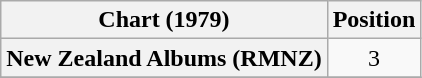<table class="wikitable plainrowheaders" style="text-align:center">
<tr>
<th scope="col">Chart (1979)</th>
<th scope="col">Position</th>
</tr>
<tr>
<th scope="row">New Zealand Albums (RMNZ)</th>
<td>3</td>
</tr>
<tr>
</tr>
</table>
